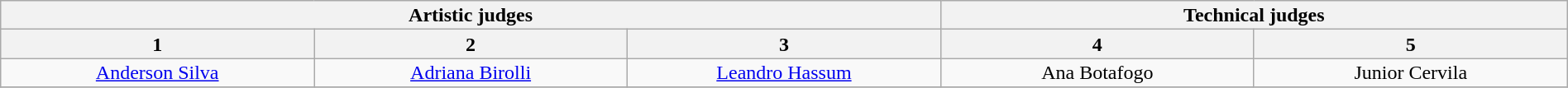<table class="wikitable" style="font-size:100%; line-height:16px; text-align:center" width="100%">
<tr>
<th colspan=3>Artistic judges</th>
<th colspan=2>Technical judges</th>
</tr>
<tr>
<th width="20%">1</th>
<th width="20%">2</th>
<th width="20%">3</th>
<th width="20%">4</th>
<th width="20%">5</th>
</tr>
<tr>
<td><a href='#'>Anderson Silva</a></td>
<td><a href='#'>Adriana Birolli</a></td>
<td><a href='#'>Leandro Hassum</a></td>
<td>Ana Botafogo</td>
<td>Junior Cervila</td>
</tr>
<tr>
</tr>
</table>
